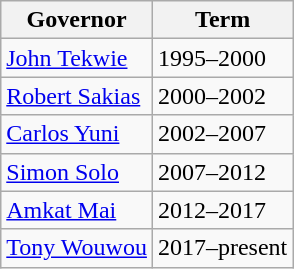<table class="wikitable">
<tr>
<th><strong>Governor</strong></th>
<th><strong>Term</strong></th>
</tr>
<tr>
<td><a href='#'>John Tekwie</a></td>
<td>1995–2000</td>
</tr>
<tr>
<td><a href='#'>Robert Sakias</a></td>
<td>2000–2002</td>
</tr>
<tr>
<td><a href='#'>Carlos Yuni</a></td>
<td>2002–2007</td>
</tr>
<tr>
<td><a href='#'>Simon Solo</a></td>
<td>2007–2012</td>
</tr>
<tr>
<td><a href='#'>Amkat Mai</a></td>
<td>2012–2017</td>
</tr>
<tr>
<td><a href='#'>Tony Wouwou</a></td>
<td>2017–present</td>
</tr>
</table>
